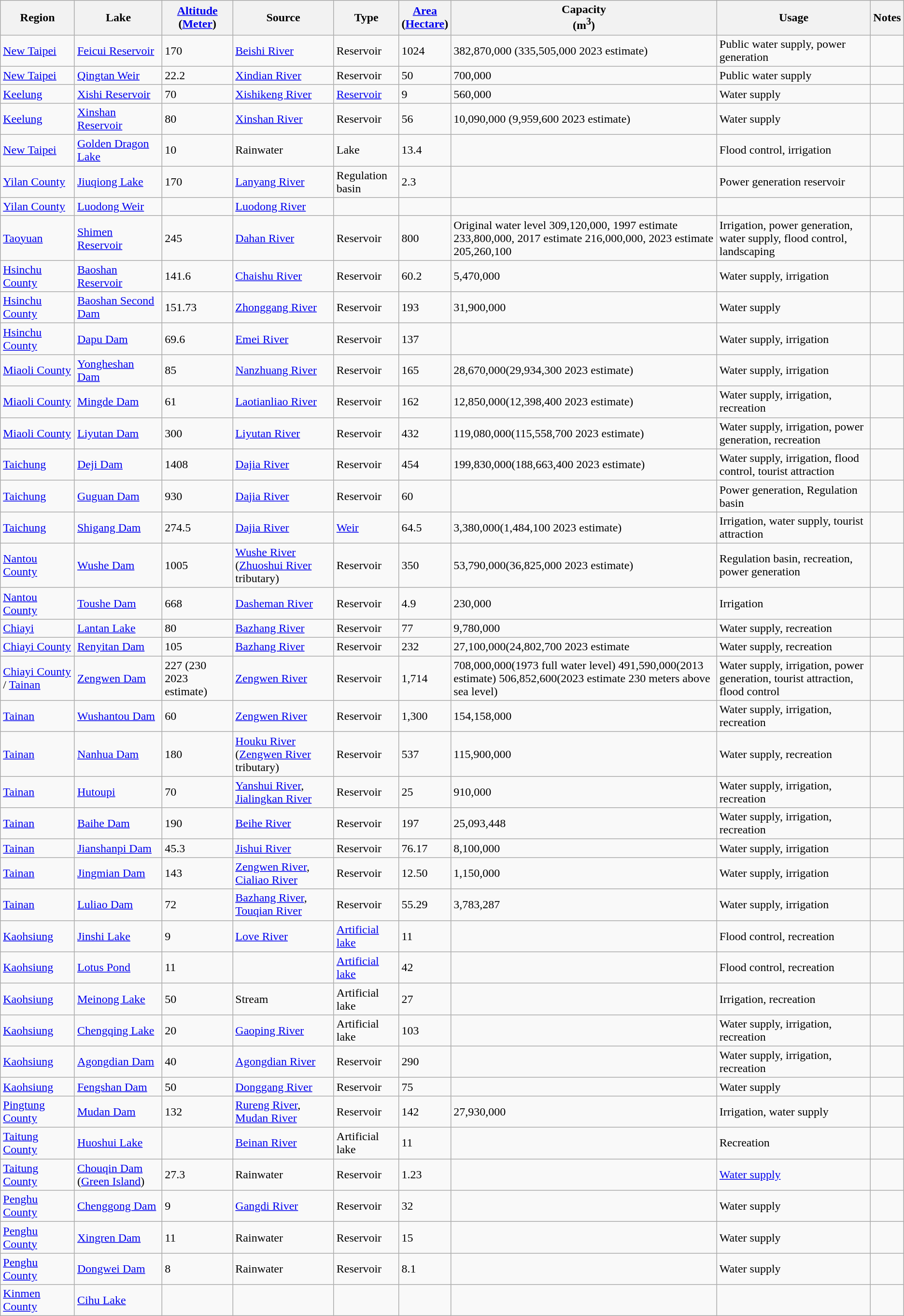<table class="wikitable sortable">
<tr bgcolor="#ececec">
<th>Region</th>
<th>Lake</th>
<th><a href='#'>Altitude</a><br>(<a href='#'>Meter</a>)</th>
<th>Source</th>
<th>Type</th>
<th><a href='#'>Area</a><br>(<a href='#'>Hectare</a>)</th>
<th>Capacity<br>(m<sup>3</sup>)</th>
<th>Usage</th>
<th>Notes</th>
</tr>
<tr>
<td><a href='#'>New Taipei</a></td>
<td><a href='#'>Feicui Reservoir</a></td>
<td>170</td>
<td><a href='#'>Beishi River</a></td>
<td>Reservoir</td>
<td>1024</td>
<td>382,870,000 (335,505,000 2023 estimate)</td>
<td>Public water supply, power generation</td>
<td></td>
</tr>
<tr>
<td><a href='#'>New Taipei</a></td>
<td><a href='#'>Qingtan Weir</a></td>
<td>22.2</td>
<td><a href='#'>Xindian River</a></td>
<td>Reservoir</td>
<td>50</td>
<td>700,000</td>
<td>Public water supply</td>
<td></td>
</tr>
<tr>
<td><a href='#'>Keelung</a></td>
<td><a href='#'>Xishi Reservoir</a></td>
<td>70</td>
<td><a href='#'>Xishikeng River</a></td>
<td><a href='#'>Reservoir</a></td>
<td>9</td>
<td>560,000</td>
<td>Water supply</td>
<td></td>
</tr>
<tr>
<td><a href='#'>Keelung</a></td>
<td><a href='#'>Xinshan Reservoir</a></td>
<td>80</td>
<td><a href='#'>Xinshan River</a></td>
<td>Reservoir</td>
<td>56</td>
<td>10,090,000 (9,959,600 2023 estimate)</td>
<td>Water supply</td>
<td></td>
</tr>
<tr>
<td><a href='#'>New Taipei</a></td>
<td><a href='#'>Golden Dragon Lake</a></td>
<td>10</td>
<td>Rainwater</td>
<td>Lake</td>
<td>13.4</td>
<td></td>
<td>Flood control, irrigation</td>
<td></td>
</tr>
<tr>
<td><a href='#'>Yilan County</a></td>
<td><a href='#'>Jiuqiong Lake</a></td>
<td>170</td>
<td><a href='#'>Lanyang River</a></td>
<td>Regulation basin</td>
<td>2.3</td>
<td></td>
<td>Power generation reservoir</td>
<td></td>
</tr>
<tr>
<td><a href='#'>Yilan County</a></td>
<td><a href='#'>Luodong Weir</a></td>
<td></td>
<td><a href='#'>Luodong River</a></td>
<td></td>
<td></td>
<td></td>
<td></td>
<td></td>
</tr>
<tr>
<td><a href='#'>Taoyuan</a></td>
<td><a href='#'>Shimen Reservoir</a></td>
<td>245</td>
<td><a href='#'>Dahan River</a></td>
<td>Reservoir</td>
<td>800</td>
<td>Original water level 309,120,000, 1997 estimate 233,800,000, 2017 estimate 216,000,000, 2023 estimate 205,260,100</td>
<td>Irrigation, power generation, water supply, flood control, landscaping</td>
<td></td>
</tr>
<tr>
<td><a href='#'>Hsinchu County</a></td>
<td><a href='#'>Baoshan Reservoir</a></td>
<td>141.6</td>
<td><a href='#'>Chaishu River</a></td>
<td>Reservoir</td>
<td>60.2</td>
<td>5,470,000</td>
<td>Water supply, irrigation</td>
<td></td>
</tr>
<tr>
<td><a href='#'>Hsinchu County</a></td>
<td><a href='#'>Baoshan Second Dam</a></td>
<td>151.73</td>
<td><a href='#'>Zhonggang River</a></td>
<td>Reservoir</td>
<td>193</td>
<td>31,900,000</td>
<td>Water supply</td>
<td></td>
</tr>
<tr>
<td><a href='#'>Hsinchu County</a></td>
<td><a href='#'>Dapu Dam</a></td>
<td>69.6</td>
<td><a href='#'>Emei River</a></td>
<td>Reservoir</td>
<td>137</td>
<td></td>
<td>Water supply, irrigation</td>
<td></td>
</tr>
<tr>
<td><a href='#'>Miaoli County</a></td>
<td><a href='#'>Yongheshan Dam</a></td>
<td>85</td>
<td><a href='#'>Nanzhuang River</a></td>
<td>Reservoir</td>
<td>165</td>
<td>28,670,000(29,934,300 2023 estimate)</td>
<td>Water supply, irrigation</td>
<td></td>
</tr>
<tr>
<td><a href='#'>Miaoli County</a></td>
<td><a href='#'>Mingde Dam</a></td>
<td>61</td>
<td><a href='#'>Laotianliao River</a></td>
<td>Reservoir</td>
<td>162</td>
<td>12,850,000(12,398,400 2023 estimate)</td>
<td>Water supply, irrigation, recreation</td>
<td></td>
</tr>
<tr>
<td><a href='#'>Miaoli County</a></td>
<td><a href='#'>Liyutan Dam</a></td>
<td>300</td>
<td><a href='#'>Liyutan River</a></td>
<td>Reservoir</td>
<td>432</td>
<td>119,080,000(115,558,700 2023 estimate)</td>
<td>Water supply, irrigation, power generation, recreation</td>
<td></td>
</tr>
<tr>
<td><a href='#'>Taichung</a></td>
<td><a href='#'>Deji Dam</a></td>
<td>1408</td>
<td><a href='#'>Dajia River</a></td>
<td>Reservoir</td>
<td>454</td>
<td>199,830,000(188,663,400 2023 estimate)</td>
<td>Water supply, irrigation, flood control, tourist attraction</td>
<td></td>
</tr>
<tr>
<td><a href='#'>Taichung</a></td>
<td><a href='#'>Guguan Dam</a></td>
<td>930</td>
<td><a href='#'>Dajia River</a></td>
<td>Reservoir</td>
<td>60</td>
<td></td>
<td>Power generation, Regulation basin</td>
<td></td>
</tr>
<tr>
<td><a href='#'>Taichung</a></td>
<td><a href='#'>Shigang Dam</a></td>
<td>274.5</td>
<td><a href='#'>Dajia River</a></td>
<td><a href='#'>Weir</a></td>
<td>64.5</td>
<td>3,380,000(1,484,100 2023 estimate)</td>
<td>Irrigation, water supply, tourist attraction</td>
<td></td>
</tr>
<tr>
<td><a href='#'>Nantou County</a></td>
<td><a href='#'>Wushe Dam</a></td>
<td>1005</td>
<td><a href='#'>Wushe River</a> (<a href='#'>Zhuoshui River</a> tributary)</td>
<td>Reservoir</td>
<td>350</td>
<td>53,790,000(36,825,000 2023 estimate)</td>
<td>Regulation basin, recreation, power generation</td>
<td></td>
</tr>
<tr>
<td><a href='#'>Nantou County</a></td>
<td><a href='#'>Toushe Dam</a></td>
<td>668</td>
<td><a href='#'>Dasheman River</a></td>
<td>Reservoir</td>
<td>4.9</td>
<td>230,000</td>
<td>Irrigation</td>
<td></td>
</tr>
<tr>
<td><a href='#'>Chiayi</a></td>
<td><a href='#'>Lantan Lake</a></td>
<td>80</td>
<td><a href='#'>Bazhang River</a></td>
<td>Reservoir</td>
<td>77</td>
<td>9,780,000</td>
<td>Water supply, recreation</td>
<td></td>
</tr>
<tr>
<td><a href='#'>Chiayi County</a></td>
<td><a href='#'>Renyitan Dam</a></td>
<td>105</td>
<td><a href='#'>Bazhang River</a></td>
<td>Reservoir</td>
<td>232</td>
<td>27,100,000(24,802,700 2023 estimate</td>
<td>Water supply, recreation</td>
<td></td>
</tr>
<tr>
<td><a href='#'>Chiayi County</a> / <a href='#'>Tainan</a></td>
<td><a href='#'>Zengwen Dam</a></td>
<td>227 (230 2023 estimate)</td>
<td><a href='#'>Zengwen River</a></td>
<td>Reservoir</td>
<td>1,714</td>
<td>708,000,000(1973 full water level) 491,590,000(2013 estimate) 506,852,600(2023 estimate 230 meters above sea level)</td>
<td>Water supply, irrigation, power generation, tourist attraction, flood control</td>
<td></td>
</tr>
<tr>
<td><a href='#'>Tainan</a></td>
<td><a href='#'>Wushantou Dam</a></td>
<td>60</td>
<td><a href='#'>Zengwen River</a></td>
<td>Reservoir</td>
<td>1,300</td>
<td>154,158,000</td>
<td>Water supply, irrigation, recreation</td>
<td></td>
</tr>
<tr>
<td><a href='#'>Tainan</a></td>
<td><a href='#'>Nanhua Dam</a></td>
<td>180</td>
<td><a href='#'>Houku River</a> (<a href='#'>Zengwen River</a> tributary)</td>
<td>Reservoir</td>
<td>537</td>
<td>115,900,000</td>
<td>Water supply, recreation</td>
<td></td>
</tr>
<tr>
<td><a href='#'>Tainan</a></td>
<td><a href='#'>Hutoupi</a></td>
<td>70</td>
<td><a href='#'>Yanshui River</a>, <a href='#'>Jialingkan River</a></td>
<td>Reservoir</td>
<td>25</td>
<td>910,000</td>
<td>Water supply, irrigation, recreation</td>
<td></td>
</tr>
<tr>
<td><a href='#'>Tainan</a></td>
<td><a href='#'>Baihe Dam</a></td>
<td>190</td>
<td><a href='#'>Beihe River</a></td>
<td>Reservoir</td>
<td>197</td>
<td>25,093,448</td>
<td>Water supply, irrigation, recreation</td>
<td></td>
</tr>
<tr>
<td><a href='#'>Tainan</a></td>
<td><a href='#'>Jianshanpi Dam</a></td>
<td>45.3</td>
<td><a href='#'>Jishui River</a></td>
<td>Reservoir</td>
<td>76.17</td>
<td>8,100,000</td>
<td>Water supply, irrigation</td>
<td></td>
</tr>
<tr>
<td><a href='#'>Tainan</a></td>
<td><a href='#'>Jingmian Dam</a></td>
<td>143</td>
<td><a href='#'>Zengwen River</a>, <a href='#'>Cialiao River</a></td>
<td>Reservoir</td>
<td>12.50</td>
<td>1,150,000</td>
<td>Water supply, irrigation</td>
<td></td>
</tr>
<tr>
<td><a href='#'>Tainan</a></td>
<td><a href='#'>Luliao Dam</a></td>
<td>72</td>
<td><a href='#'>Bazhang River</a>, <a href='#'>Touqian River</a></td>
<td>Reservoir</td>
<td>55.29</td>
<td>3,783,287</td>
<td>Water supply, irrigation</td>
<td></td>
</tr>
<tr>
<td><a href='#'>Kaohsiung</a></td>
<td><a href='#'>Jinshi Lake</a></td>
<td>9</td>
<td><a href='#'>Love River</a></td>
<td><a href='#'>Artificial lake</a></td>
<td>11</td>
<td></td>
<td>Flood control, recreation</td>
<td></td>
</tr>
<tr>
<td><a href='#'>Kaohsiung</a></td>
<td><a href='#'>Lotus Pond</a></td>
<td>11</td>
<td></td>
<td><a href='#'>Artificial lake</a></td>
<td>42</td>
<td></td>
<td>Flood control, recreation</td>
<td></td>
</tr>
<tr>
<td><a href='#'>Kaohsiung</a></td>
<td><a href='#'>Meinong Lake</a></td>
<td>50</td>
<td>Stream</td>
<td>Artificial lake</td>
<td>27</td>
<td></td>
<td>Irrigation, recreation</td>
<td></td>
</tr>
<tr>
<td><a href='#'>Kaohsiung</a></td>
<td><a href='#'>Chengqing Lake</a></td>
<td>20</td>
<td><a href='#'>Gaoping River</a></td>
<td>Artificial lake</td>
<td>103</td>
<td></td>
<td>Water supply, irrigation, recreation</td>
<td></td>
</tr>
<tr>
<td><a href='#'>Kaohsiung</a></td>
<td><a href='#'>Agongdian Dam</a></td>
<td>40</td>
<td><a href='#'>Agongdian River</a></td>
<td>Reservoir</td>
<td>290</td>
<td></td>
<td>Water supply, irrigation, recreation</td>
<td></td>
</tr>
<tr>
<td><a href='#'>Kaohsiung</a></td>
<td><a href='#'>Fengshan Dam</a></td>
<td>50</td>
<td><a href='#'>Donggang River</a></td>
<td>Reservoir</td>
<td>75</td>
<td></td>
<td>Water supply</td>
<td></td>
</tr>
<tr>
<td><a href='#'>Pingtung County</a></td>
<td><a href='#'>Mudan Dam</a></td>
<td>132</td>
<td><a href='#'>Rureng River</a>, <a href='#'>Mudan River</a></td>
<td>Reservoir</td>
<td>142</td>
<td>27,930,000</td>
<td>Irrigation, water supply</td>
<td></td>
</tr>
<tr>
<td><a href='#'>Taitung County</a></td>
<td><a href='#'>Huoshui Lake</a></td>
<td></td>
<td><a href='#'>Beinan River</a></td>
<td>Artificial lake</td>
<td>11</td>
<td></td>
<td>Recreation</td>
<td></td>
</tr>
<tr>
<td><a href='#'>Taitung County</a></td>
<td><a href='#'>Chouqin Dam</a> (<a href='#'>Green Island</a>)</td>
<td>27.3</td>
<td>Rainwater</td>
<td>Reservoir</td>
<td>1.23</td>
<td></td>
<td><a href='#'>Water supply</a></td>
<td></td>
</tr>
<tr>
<td><a href='#'>Penghu County</a></td>
<td><a href='#'>Chenggong Dam</a></td>
<td>9</td>
<td><a href='#'>Gangdi River</a></td>
<td>Reservoir</td>
<td>32</td>
<td></td>
<td>Water supply</td>
<td></td>
</tr>
<tr>
<td><a href='#'>Penghu County</a></td>
<td><a href='#'>Xingren Dam</a></td>
<td>11</td>
<td>Rainwater</td>
<td>Reservoir</td>
<td>15</td>
<td></td>
<td>Water supply</td>
<td></td>
</tr>
<tr>
<td><a href='#'>Penghu County</a></td>
<td><a href='#'>Dongwei Dam</a></td>
<td>8</td>
<td>Rainwater</td>
<td>Reservoir</td>
<td>8.1</td>
<td></td>
<td>Water supply</td>
<td></td>
</tr>
<tr>
<td><a href='#'>Kinmen County</a></td>
<td><a href='#'>Cihu Lake</a></td>
<td></td>
<td></td>
<td></td>
<td></td>
<td></td>
<td></td>
<td></td>
</tr>
</table>
